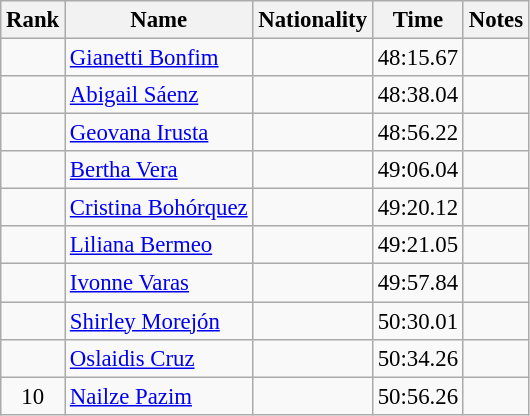<table class="wikitable sortable" style="text-align:center;font-size:95%">
<tr>
<th>Rank</th>
<th>Name</th>
<th>Nationality</th>
<th>Time</th>
<th>Notes</th>
</tr>
<tr>
<td></td>
<td align=left><a href='#'>Gianetti Bonfim</a></td>
<td align=left></td>
<td>48:15.67</td>
<td></td>
</tr>
<tr>
<td></td>
<td align=left><a href='#'>Abigail Sáenz</a></td>
<td align=left></td>
<td>48:38.04</td>
<td></td>
</tr>
<tr>
<td></td>
<td align=left><a href='#'>Geovana Irusta</a></td>
<td align=left></td>
<td>48:56.22</td>
<td></td>
</tr>
<tr>
<td></td>
<td align=left><a href='#'>Bertha Vera</a></td>
<td align=left></td>
<td>49:06.04</td>
<td></td>
</tr>
<tr>
<td></td>
<td align=left><a href='#'>Cristina Bohórquez</a></td>
<td align=left></td>
<td>49:20.12</td>
<td></td>
</tr>
<tr>
<td></td>
<td align=left><a href='#'>Liliana Bermeo</a></td>
<td align=left></td>
<td>49:21.05</td>
<td></td>
</tr>
<tr>
<td></td>
<td align=left><a href='#'>Ivonne Varas</a></td>
<td align=left></td>
<td>49:57.84</td>
<td></td>
</tr>
<tr>
<td></td>
<td align=left><a href='#'>Shirley Morejón</a></td>
<td align=left></td>
<td>50:30.01</td>
<td></td>
</tr>
<tr>
<td></td>
<td align=left><a href='#'>Oslaidis Cruz</a></td>
<td align=left></td>
<td>50:34.26</td>
<td></td>
</tr>
<tr>
<td>10</td>
<td align=left><a href='#'>Nailze Pazim</a></td>
<td align=left></td>
<td>50:56.26</td>
<td></td>
</tr>
</table>
